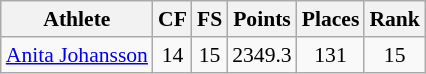<table class="wikitable" border="1" style="font-size:90%">
<tr>
<th>Athlete</th>
<th>CF</th>
<th>FS</th>
<th>Points</th>
<th>Places</th>
<th>Rank</th>
</tr>
<tr align=center>
<td align=left><a href='#'>Anita Johansson</a></td>
<td>14</td>
<td>15</td>
<td>2349.3</td>
<td>131</td>
<td>15</td>
</tr>
</table>
